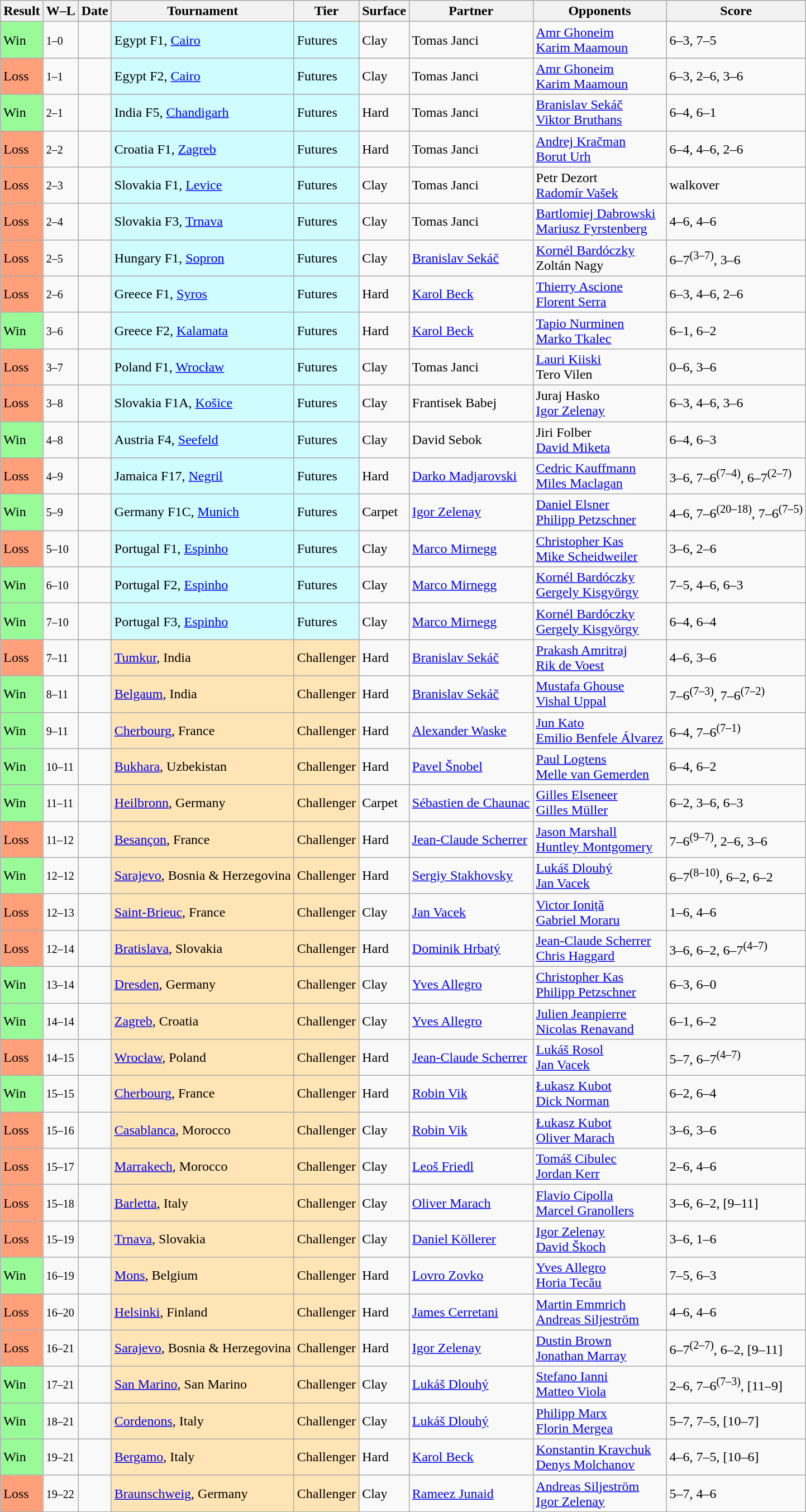<table class="sortable wikitable">
<tr>
<th>Result</th>
<th class="unsortable">W–L</th>
<th>Date</th>
<th>Tournament</th>
<th>Tier</th>
<th>Surface</th>
<th>Partner</th>
<th>Opponents</th>
<th class="unsortable">Score</th>
</tr>
<tr>
<td style="background:#98fb98;">Win</td>
<td><small>1–0</small></td>
<td></td>
<td style="background:#cffcff;">Egypt F1, <a href='#'>Cairo</a></td>
<td style="background:#cffcff;">Futures</td>
<td>Clay</td>
<td> Tomas Janci</td>
<td> <a href='#'>Amr Ghoneim</a> <br>  <a href='#'>Karim Maamoun</a></td>
<td>6–3, 7–5</td>
</tr>
<tr>
<td style="background:#ffa07a;">Loss</td>
<td><small>1–1</small></td>
<td></td>
<td style="background:#cffcff;">Egypt F2, <a href='#'>Cairo</a></td>
<td style="background:#cffcff;">Futures</td>
<td>Clay</td>
<td> Tomas Janci</td>
<td> <a href='#'>Amr Ghoneim</a> <br>  <a href='#'>Karim Maamoun</a></td>
<td>6–3, 2–6, 3–6</td>
</tr>
<tr>
<td style="background:#98fb98;">Win</td>
<td><small>2–1</small></td>
<td></td>
<td style="background:#cffcff;">India F5, <a href='#'>Chandigarh</a></td>
<td style="background:#cffcff;">Futures</td>
<td>Hard</td>
<td> Tomas Janci</td>
<td> <a href='#'>Branislav Sekáč</a> <br>  <a href='#'>Viktor Bruthans</a></td>
<td>6–4, 6–1</td>
</tr>
<tr>
<td style="background:#ffa07a;">Loss</td>
<td><small>2–2</small></td>
<td></td>
<td style="background:#cffcff;">Croatia F1, <a href='#'>Zagreb</a></td>
<td style="background:#cffcff;">Futures</td>
<td>Hard</td>
<td> Tomas Janci</td>
<td> <a href='#'>Andrej Kračman</a> <br>  <a href='#'>Borut Urh</a></td>
<td>6–4, 4–6, 2–6</td>
</tr>
<tr>
<td style="background:#ffa07a;">Loss</td>
<td><small>2–3</small></td>
<td></td>
<td style="background:#cffcff;">Slovakia F1, <a href='#'>Levice</a></td>
<td style="background:#cffcff;">Futures</td>
<td>Clay</td>
<td> Tomas Janci</td>
<td> Petr Dezort <br>  <a href='#'>Radomír Vašek</a></td>
<td>walkover</td>
</tr>
<tr>
<td style="background:#ffa07a;">Loss</td>
<td><small>2–4</small></td>
<td></td>
<td style="background:#cffcff;">Slovakia F3, <a href='#'>Trnava</a></td>
<td style="background:#cffcff;">Futures</td>
<td>Clay</td>
<td> Tomas Janci</td>
<td> <a href='#'>Bartlomiej Dabrowski</a> <br>  <a href='#'>Mariusz Fyrstenberg</a></td>
<td>4–6, 4–6</td>
</tr>
<tr>
<td style="background:#ffa07a;">Loss</td>
<td><small>2–5</small></td>
<td></td>
<td style="background:#cffcff;">Hungary F1, <a href='#'>Sopron</a></td>
<td style="background:#cffcff;">Futures</td>
<td>Clay</td>
<td> <a href='#'>Branislav Sekáč</a></td>
<td> <a href='#'>Kornél Bardóczky</a> <br>  Zoltán Nagy</td>
<td>6–7<sup>(3–7)</sup>, 3–6</td>
</tr>
<tr>
<td style="background:#ffa07a;">Loss</td>
<td><small>2–6</small></td>
<td></td>
<td style="background:#cffcff;">Greece F1, <a href='#'>Syros</a></td>
<td style="background:#cffcff;">Futures</td>
<td>Hard</td>
<td> <a href='#'>Karol Beck</a></td>
<td> <a href='#'>Thierry Ascione</a> <br>  <a href='#'>Florent Serra</a></td>
<td>6–3, 4–6, 2–6</td>
</tr>
<tr>
<td style="background:#98fb98;">Win</td>
<td><small>3–6</small></td>
<td></td>
<td style="background:#cffcff;">Greece F2, <a href='#'>Kalamata</a></td>
<td style="background:#cffcff;">Futures</td>
<td>Hard</td>
<td> <a href='#'>Karol Beck</a></td>
<td> <a href='#'>Tapio Nurminen</a> <br>  <a href='#'>Marko Tkalec</a></td>
<td>6–1, 6–2</td>
</tr>
<tr>
<td style="background:#ffa07a;">Loss</td>
<td><small>3–7</small></td>
<td></td>
<td style="background:#cffcff;">Poland F1, <a href='#'>Wrocław</a></td>
<td style="background:#cffcff;">Futures</td>
<td>Clay</td>
<td> Tomas Janci</td>
<td> <a href='#'>Lauri Kiiski</a> <br>  Tero Vilen</td>
<td>0–6, 3–6</td>
</tr>
<tr>
<td style="background:#ffa07a;">Loss</td>
<td><small>3–8</small></td>
<td></td>
<td style="background:#cffcff;">Slovakia F1A, <a href='#'>Košice</a></td>
<td style="background:#cffcff;">Futures</td>
<td>Clay</td>
<td> Frantisek Babej</td>
<td> Juraj Hasko <br>  <a href='#'>Igor Zelenay</a></td>
<td>6–3, 4–6, 3–6</td>
</tr>
<tr>
<td style="background:#98fb98;">Win</td>
<td><small>4–8</small></td>
<td></td>
<td style="background:#cffcff;">Austria F4, <a href='#'>Seefeld</a></td>
<td style="background:#cffcff;">Futures</td>
<td>Clay</td>
<td> David Sebok</td>
<td> Jiri Folber <br>  <a href='#'>David Miketa</a></td>
<td>6–4, 6–3</td>
</tr>
<tr>
<td style="background:#ffa07a;">Loss</td>
<td><small>4–9</small></td>
<td></td>
<td style="background:#cffcff;">Jamaica F17, <a href='#'>Negril</a></td>
<td style="background:#cffcff;">Futures</td>
<td>Hard</td>
<td> <a href='#'>Darko Madjarovski</a></td>
<td> <a href='#'>Cedric Kauffmann</a> <br>  <a href='#'>Miles Maclagan</a></td>
<td>3–6, 7–6<sup>(7–4)</sup>, 6–7<sup>(2–7)</sup></td>
</tr>
<tr>
<td style="background:#98fb98;">Win</td>
<td><small>5–9</small></td>
<td></td>
<td style="background:#cffcff;">Germany F1C, <a href='#'>Munich</a></td>
<td style="background:#cffcff;">Futures</td>
<td>Carpet</td>
<td> <a href='#'>Igor Zelenay</a></td>
<td> <a href='#'>Daniel Elsner</a> <br>  <a href='#'>Philipp Petzschner</a></td>
<td>4–6, 7–6<sup>(20–18)</sup>, 7–6<sup>(7–5)</sup></td>
</tr>
<tr>
<td style="background:#ffa07a;">Loss</td>
<td><small>5–10</small></td>
<td></td>
<td style="background:#cffcff;">Portugal F1, <a href='#'>Espinho</a></td>
<td style="background:#cffcff;">Futures</td>
<td>Clay</td>
<td> <a href='#'>Marco Mirnegg</a></td>
<td> <a href='#'>Christopher Kas</a> <br>  <a href='#'>Mike Scheidweiler</a></td>
<td>3–6, 2–6</td>
</tr>
<tr>
<td style="background:#98fb98;">Win</td>
<td><small>6–10</small></td>
<td></td>
<td style="background:#cffcff;">Portugal F2, <a href='#'>Espinho</a></td>
<td style="background:#cffcff;">Futures</td>
<td>Clay</td>
<td> <a href='#'>Marco Mirnegg</a></td>
<td> <a href='#'>Kornél Bardóczky</a> <br>  <a href='#'>Gergely Kisgyörgy</a></td>
<td>7–5, 4–6, 6–3</td>
</tr>
<tr>
<td style="background:#98fb98;">Win</td>
<td><small>7–10</small></td>
<td></td>
<td style="background:#cffcff;">Portugal F3, <a href='#'>Espinho</a></td>
<td style="background:#cffcff;">Futures</td>
<td>Clay</td>
<td> <a href='#'>Marco Mirnegg</a></td>
<td> <a href='#'>Kornél Bardóczky</a> <br>  <a href='#'>Gergely Kisgyörgy</a></td>
<td>6–4, 6–4</td>
</tr>
<tr>
<td style="background:#ffa07a;">Loss</td>
<td><small>7–11</small></td>
<td></td>
<td style="background:moccasin;"><a href='#'>Tumkur</a>, India</td>
<td style="background:moccasin;">Challenger</td>
<td>Hard</td>
<td> <a href='#'>Branislav Sekáč</a></td>
<td> <a href='#'>Prakash Amritraj</a> <br>  <a href='#'>Rik de Voest</a></td>
<td>4–6, 3–6</td>
</tr>
<tr>
<td style="background:#98fb98;">Win</td>
<td><small>8–11</small></td>
<td></td>
<td style="background:moccasin;"><a href='#'>Belgaum</a>, India</td>
<td style="background:moccasin;">Challenger</td>
<td>Hard</td>
<td> <a href='#'>Branislav Sekáč</a></td>
<td> <a href='#'>Mustafa Ghouse</a> <br>  <a href='#'>Vishal Uppal</a></td>
<td>7–6<sup>(7–3)</sup>, 7–6<sup>(7–2)</sup></td>
</tr>
<tr>
<td style="background:#98fb98;">Win</td>
<td><small>9–11</small></td>
<td></td>
<td style="background:moccasin;"><a href='#'>Cherbourg</a>, France</td>
<td style="background:moccasin;">Challenger</td>
<td>Hard</td>
<td> <a href='#'>Alexander Waske</a></td>
<td> <a href='#'>Jun Kato</a> <br>  <a href='#'>Emilio Benfele Álvarez</a></td>
<td>6–4, 7–6<sup>(7–1)</sup></td>
</tr>
<tr>
<td style="background:#98fb98;">Win</td>
<td><small>10–11</small></td>
<td></td>
<td style="background:moccasin;"><a href='#'>Bukhara</a>, Uzbekistan</td>
<td style="background:moccasin;">Challenger</td>
<td>Hard</td>
<td> <a href='#'>Pavel Šnobel</a></td>
<td> <a href='#'>Paul Logtens</a> <br>  <a href='#'>Melle van Gemerden</a></td>
<td>6–4, 6–2</td>
</tr>
<tr>
<td style="background:#98fb98;">Win</td>
<td><small>11–11</small></td>
<td></td>
<td style="background:moccasin;"><a href='#'>Heilbronn</a>, Germany</td>
<td style="background:moccasin;">Challenger</td>
<td>Carpet</td>
<td> <a href='#'>Sébastien de Chaunac</a></td>
<td> <a href='#'>Gilles Elseneer</a> <br>  <a href='#'>Gilles Müller</a></td>
<td>6–2, 3–6, 6–3</td>
</tr>
<tr>
<td style="background:#ffa07a;">Loss</td>
<td><small>11–12</small></td>
<td></td>
<td style="background:moccasin;"><a href='#'>Besançon</a>, France</td>
<td style="background:moccasin;">Challenger</td>
<td>Hard</td>
<td> <a href='#'>Jean-Claude Scherrer</a></td>
<td> <a href='#'>Jason Marshall</a> <br>  <a href='#'>Huntley Montgomery</a></td>
<td>7–6<sup>(9–7)</sup>, 2–6, 3–6</td>
</tr>
<tr>
<td style="background:#98fb98;">Win</td>
<td><small>12–12</small></td>
<td></td>
<td style="background:moccasin;"><a href='#'>Sarajevo</a>, Bosnia & Herzegovina</td>
<td style="background:moccasin;">Challenger</td>
<td>Hard</td>
<td> <a href='#'>Sergiy Stakhovsky</a></td>
<td> <a href='#'>Lukáš Dlouhý</a> <br>  <a href='#'>Jan Vacek</a></td>
<td>6–7<sup>(8–10)</sup>, 6–2, 6–2</td>
</tr>
<tr>
<td style="background:#ffa07a;">Loss</td>
<td><small>12–13</small></td>
<td></td>
<td style="background:moccasin;"><a href='#'>Saint-Brieuc</a>, France</td>
<td style="background:moccasin;">Challenger</td>
<td>Clay</td>
<td> <a href='#'>Jan Vacek</a></td>
<td> <a href='#'>Victor Ioniță</a> <br>  <a href='#'>Gabriel Moraru</a></td>
<td>1–6, 4–6</td>
</tr>
<tr>
<td style="background:#ffa07a;">Loss</td>
<td><small>12–14</small></td>
<td></td>
<td style="background:moccasin;"><a href='#'>Bratislava</a>, Slovakia</td>
<td style="background:moccasin;">Challenger</td>
<td>Hard</td>
<td> <a href='#'>Dominik Hrbatý</a></td>
<td> <a href='#'>Jean-Claude Scherrer</a> <br>  <a href='#'>Chris Haggard</a></td>
<td>3–6, 6–2, 6–7<sup>(4–7)</sup></td>
</tr>
<tr>
<td style="background:#98fb98;">Win</td>
<td><small>13–14</small></td>
<td></td>
<td style="background:moccasin;"><a href='#'>Dresden</a>, Germany</td>
<td style="background:moccasin;">Challenger</td>
<td>Clay</td>
<td> <a href='#'>Yves Allegro</a></td>
<td> <a href='#'>Christopher Kas</a> <br>  <a href='#'>Philipp Petzschner</a></td>
<td>6–3, 6–0</td>
</tr>
<tr>
<td style="background:#98fb98;">Win</td>
<td><small>14–14</small></td>
<td></td>
<td style="background:moccasin;"><a href='#'>Zagreb</a>, Croatia</td>
<td style="background:moccasin;">Challenger</td>
<td>Clay</td>
<td> <a href='#'>Yves Allegro</a></td>
<td> <a href='#'>Julien Jeanpierre</a> <br>  <a href='#'>Nicolas Renavand</a></td>
<td>6–1, 6–2</td>
</tr>
<tr>
<td style="background:#ffa07a;">Loss</td>
<td><small>14–15</small></td>
<td></td>
<td style="background:moccasin;"><a href='#'>Wrocław</a>, Poland</td>
<td style="background:moccasin;">Challenger</td>
<td>Hard</td>
<td> <a href='#'>Jean-Claude Scherrer</a></td>
<td> <a href='#'>Lukáš Rosol</a> <br>  <a href='#'>Jan Vacek</a></td>
<td>5–7, 6–7<sup>(4–7)</sup></td>
</tr>
<tr>
<td style="background:#98fb98;">Win</td>
<td><small>15–15</small></td>
<td></td>
<td style="background:moccasin;"><a href='#'>Cherbourg</a>, France</td>
<td style="background:moccasin;">Challenger</td>
<td>Hard</td>
<td> <a href='#'>Robin Vik</a></td>
<td> <a href='#'>Łukasz Kubot</a> <br>  <a href='#'>Dick Norman</a></td>
<td>6–2, 6–4</td>
</tr>
<tr>
<td style="background:#ffa07a;">Loss</td>
<td><small>15–16</small></td>
<td></td>
<td style="background:moccasin;"><a href='#'>Casablanca</a>, Morocco</td>
<td style="background:moccasin;">Challenger</td>
<td>Clay</td>
<td> <a href='#'>Robin Vik</a></td>
<td> <a href='#'>Łukasz Kubot</a> <br>  <a href='#'>Oliver Marach</a></td>
<td>3–6, 3–6</td>
</tr>
<tr>
<td style="background:#ffa07a;">Loss</td>
<td><small>15–17</small></td>
<td></td>
<td style="background:moccasin;"><a href='#'>Marrakech</a>, Morocco</td>
<td style="background:moccasin;">Challenger</td>
<td>Clay</td>
<td> <a href='#'>Leoš Friedl</a></td>
<td> <a href='#'>Tomáš Cibulec</a> <br>  <a href='#'>Jordan Kerr</a></td>
<td>2–6, 4–6</td>
</tr>
<tr>
<td style="background:#ffa07a;">Loss</td>
<td><small>15–18</small></td>
<td></td>
<td style="background:moccasin;"><a href='#'>Barletta</a>, Italy</td>
<td style="background:moccasin;">Challenger</td>
<td>Clay</td>
<td> <a href='#'>Oliver Marach</a></td>
<td> <a href='#'>Flavio Cipolla</a> <br>  <a href='#'>Marcel Granollers</a></td>
<td>3–6, 6–2, [9–11]</td>
</tr>
<tr>
<td style="background:#ffa07a;">Loss</td>
<td><small>15–19</small></td>
<td></td>
<td style="background:moccasin;"><a href='#'>Trnava</a>, Slovakia</td>
<td style="background:moccasin;">Challenger</td>
<td>Clay</td>
<td> <a href='#'>Daniel Köllerer</a></td>
<td> <a href='#'>Igor Zelenay</a> <br>  <a href='#'>David Škoch</a></td>
<td>3–6, 1–6</td>
</tr>
<tr>
<td style="background:#98fb98;">Win</td>
<td><small>16–19</small></td>
<td></td>
<td style="background:moccasin;"><a href='#'>Mons</a>, Belgium</td>
<td style="background:moccasin;">Challenger</td>
<td>Hard</td>
<td> <a href='#'>Lovro Zovko</a></td>
<td> <a href='#'>Yves Allegro</a> <br>  <a href='#'>Horia Tecău</a></td>
<td>7–5, 6–3</td>
</tr>
<tr>
<td style="background:#ffa07a;">Loss</td>
<td><small>16–20</small></td>
<td></td>
<td style="background:moccasin;"><a href='#'>Helsinki</a>, Finland</td>
<td style="background:moccasin;">Challenger</td>
<td>Hard</td>
<td> <a href='#'>James Cerretani</a></td>
<td> <a href='#'>Martin Emmrich</a> <br>  <a href='#'>Andreas Siljeström</a></td>
<td>4–6, 4–6</td>
</tr>
<tr>
<td style="background:#ffa07a;">Loss</td>
<td><small>16–21</small></td>
<td></td>
<td style="background:moccasin;"><a href='#'>Sarajevo</a>, Bosnia & Herzegovina</td>
<td style="background:moccasin;">Challenger</td>
<td>Hard</td>
<td> <a href='#'>Igor Zelenay</a></td>
<td> <a href='#'>Dustin Brown</a> <br>  <a href='#'>Jonathan Marray</a></td>
<td>6–7<sup>(2–7)</sup>, 6–2, [9–11]</td>
</tr>
<tr>
<td style="background:#98fb98;">Win</td>
<td><small>17–21</small></td>
<td></td>
<td style="background:moccasin;"><a href='#'>San Marino</a>, San Marino</td>
<td style="background:moccasin;">Challenger</td>
<td>Clay</td>
<td> <a href='#'>Lukáš Dlouhý</a></td>
<td> <a href='#'>Stefano Ianni</a> <br>  <a href='#'>Matteo Viola</a></td>
<td>2–6, 7–6<sup>(7–3)</sup>, [11–9]</td>
</tr>
<tr>
<td style="background:#98fb98;">Win</td>
<td><small>18–21</small></td>
<td></td>
<td style="background:moccasin;"><a href='#'>Cordenons</a>, Italy</td>
<td style="background:moccasin;">Challenger</td>
<td>Clay</td>
<td> <a href='#'>Lukáš Dlouhý</a></td>
<td> <a href='#'>Philipp Marx</a> <br>  <a href='#'>Florin Mergea</a></td>
<td>5–7, 7–5, [10–7]</td>
</tr>
<tr>
<td style="background:#98fb98;">Win</td>
<td><small>19–21</small></td>
<td></td>
<td style="background:moccasin;"><a href='#'>Bergamo</a>, Italy</td>
<td style="background:moccasin;">Challenger</td>
<td>Hard</td>
<td> <a href='#'>Karol Beck</a></td>
<td> <a href='#'>Konstantin Kravchuk</a> <br>  <a href='#'>Denys Molchanov</a></td>
<td>4–6, 7–5, [10–6]</td>
</tr>
<tr>
<td style="background:#ffa07a;">Loss</td>
<td><small>19–22</small></td>
<td></td>
<td style="background:moccasin;"><a href='#'>Braunschweig</a>, Germany</td>
<td style="background:moccasin;">Challenger</td>
<td>Clay</td>
<td> <a href='#'>Rameez Junaid</a></td>
<td> <a href='#'>Andreas Siljeström</a> <br>  <a href='#'>Igor Zelenay</a></td>
<td>5–7, 4–6</td>
</tr>
</table>
